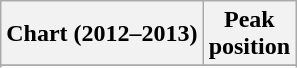<table class="wikitable sortable plainrowheaders" style="text-align:center">
<tr>
<th scope="col">Chart (2012–2013)</th>
<th scope="col">Peak<br>position</th>
</tr>
<tr>
</tr>
<tr>
</tr>
<tr>
</tr>
<tr>
</tr>
<tr>
</tr>
<tr>
</tr>
<tr>
</tr>
<tr>
</tr>
<tr>
</tr>
<tr>
</tr>
<tr>
</tr>
<tr>
</tr>
<tr>
</tr>
<tr>
</tr>
<tr>
</tr>
<tr>
</tr>
<tr>
</tr>
<tr>
</tr>
</table>
